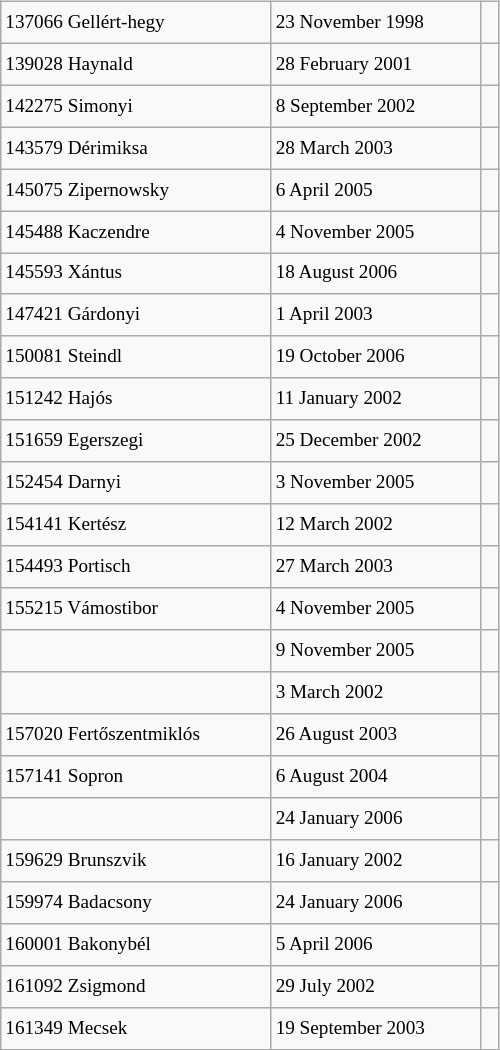<table class="wikitable" style="font-size: 80%; float: left; width: 26em; margin-right: 1em; height: 700px">
<tr>
<td>137066 Gellért-hegy</td>
<td>23 November 1998</td>
<td> </td>
</tr>
<tr>
<td>139028 Haynald</td>
<td>28 February 2001</td>
<td> </td>
</tr>
<tr>
<td>142275 Simonyi</td>
<td>8 September 2002</td>
<td></td>
</tr>
<tr>
<td>143579 Dérimiksa</td>
<td>28 March 2003</td>
<td></td>
</tr>
<tr>
<td>145075 Zipernowsky</td>
<td>6 April 2005</td>
<td></td>
</tr>
<tr>
<td>145488 Kaczendre</td>
<td>4 November 2005</td>
<td></td>
</tr>
<tr>
<td>145593 Xántus</td>
<td>18 August 2006</td>
<td></td>
</tr>
<tr>
<td>147421 Gárdonyi</td>
<td>1 April 2003</td>
<td></td>
</tr>
<tr>
<td>150081 Steindl</td>
<td>19 October 2006</td>
<td></td>
</tr>
<tr>
<td>151242 Hajós</td>
<td>11 January 2002</td>
<td> </td>
</tr>
<tr>
<td>151659 Egerszegi</td>
<td>25 December 2002</td>
<td></td>
</tr>
<tr>
<td>152454 Darnyi</td>
<td>3 November 2005</td>
<td></td>
</tr>
<tr>
<td>154141 Kertész</td>
<td>12 March 2002</td>
<td></td>
</tr>
<tr>
<td>154493 Portisch</td>
<td>27 March 2003</td>
<td></td>
</tr>
<tr>
<td>155215 Vámostibor</td>
<td>4 November 2005</td>
<td></td>
</tr>
<tr>
<td></td>
<td>9 November 2005</td>
<td></td>
</tr>
<tr>
<td></td>
<td>3 March 2002</td>
<td></td>
</tr>
<tr>
<td>157020 Fertőszentmiklós</td>
<td>26 August 2003</td>
<td> </td>
</tr>
<tr>
<td>157141 Sopron</td>
<td>6 August 2004</td>
<td> </td>
</tr>
<tr>
<td></td>
<td>24 January 2006</td>
<td></td>
</tr>
<tr>
<td>159629 Brunszvik</td>
<td>16 January 2002</td>
<td> </td>
</tr>
<tr>
<td>159974 Badacsony</td>
<td>24 January 2006</td>
<td></td>
</tr>
<tr>
<td>160001 Bakonybél</td>
<td>5 April 2006</td>
<td></td>
</tr>
<tr>
<td>161092 Zsigmond</td>
<td>29 July 2002</td>
<td></td>
</tr>
<tr>
<td>161349 Mecsek</td>
<td>19 September 2003</td>
<td> </td>
</tr>
</table>
